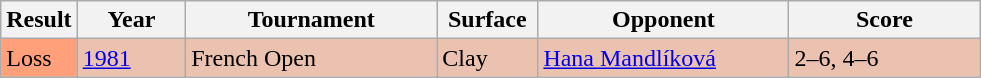<table class="wikitable">
<tr>
<th style="width:40px">Result</th>
<th style="width:65px">Year</th>
<th style="width:160px">Tournament</th>
<th style="width:60px">Surface</th>
<th style="width:160px">Opponent</th>
<th style="width:120px" class="unsortable">Score</th>
</tr>
<tr bgcolor="#EBC2AF">
<td style="background:#ffa07a;">Loss</td>
<td><a href='#'>1981</a></td>
<td>French Open</td>
<td>Clay</td>
<td> <a href='#'>Hana Mandlíková</a></td>
<td>2–6, 4–6</td>
</tr>
</table>
